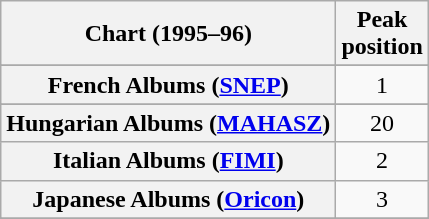<table class="wikitable plainrowheaders sortable" border="1" style="text-align:center;">
<tr>
<th>Chart (1995–96)</th>
<th>Peak<br>position</th>
</tr>
<tr>
</tr>
<tr>
</tr>
<tr>
</tr>
<tr>
</tr>
<tr>
</tr>
<tr>
</tr>
<tr>
</tr>
<tr>
<th scope="row">French Albums (<a href='#'>SNEP</a>)</th>
<td>1</td>
</tr>
<tr>
</tr>
<tr>
<th scope="row">Hungarian Albums (<a href='#'>MAHASZ</a>)</th>
<td>20</td>
</tr>
<tr>
<th scope="row">Italian Albums (<a href='#'>FIMI</a>)</th>
<td>2</td>
</tr>
<tr>
<th scope="row">Japanese Albums (<a href='#'>Oricon</a>)</th>
<td>3</td>
</tr>
<tr>
</tr>
<tr>
</tr>
<tr>
</tr>
<tr>
</tr>
<tr>
</tr>
<tr>
</tr>
</table>
